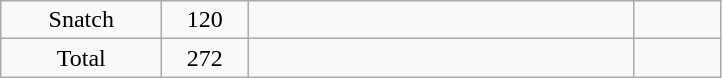<table class = "wikitable" style="text-align:center;">
<tr>
<td width=100>Snatch</td>
<td width=50>120</td>
<td width=250 align=left></td>
<td width=50></td>
</tr>
<tr>
<td>Total</td>
<td>272</td>
<td align=left></td>
<td></td>
</tr>
</table>
